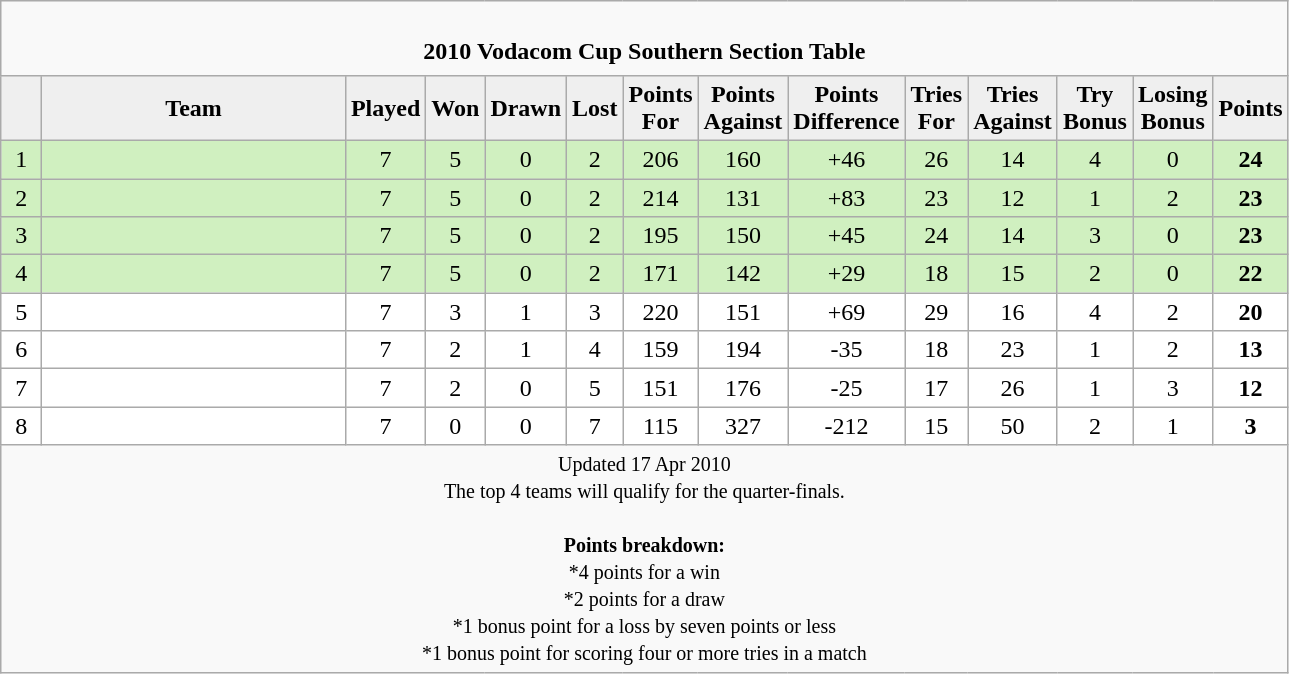<table class="wikitable" style="text-align: center;">
<tr>
<td colspan="14" cellpadding="0" cellspacing="0"><br><table border="0" style="width:100%;" cellpadding="0" cellspacing="0">
<tr>
<td style="border:0;"><strong>2010 Vodacom Cup Southern Section Table</strong></td>
</tr>
</table>
</td>
</tr>
<tr>
<th style="background:#efefef; width:20px;"></th>
<th style="background:#efefef; width:195px;">Team</th>
<th style="background:#efefef; width:20px;">Played</th>
<th style="background:#efefef; width:20px;">Won</th>
<th style="background:#efefef; width:20px;">Drawn</th>
<th style="background:#efefef; width:20px;">Lost</th>
<th style="background:#efefef; width:20px;">Points For</th>
<th style="background:#efefef; width:20px;">Points Against</th>
<th style="background:#efefef; width:20px;">Points Difference</th>
<th style="background:#efefef; width:20px;">Tries For</th>
<th style="background:#efefef; width:20px;">Tries Against</th>
<th style="background:#efefef; width:20px;">Try Bonus</th>
<th style="background:#efefef; width:20px;">Losing Bonus</th>
<th style="background:#efefef; width:20px;">Points<br></th>
</tr>
<tr style="background:#d0f0c0; text-align:center;">
<td>1</td>
<td align=left></td>
<td>7</td>
<td>5</td>
<td>0</td>
<td>2</td>
<td>206</td>
<td>160</td>
<td>+46</td>
<td>26</td>
<td>14</td>
<td>4</td>
<td>0</td>
<td><strong>24</strong></td>
</tr>
<tr style="background:#d0f0c0; text-align:center;">
<td>2</td>
<td align=left></td>
<td>7</td>
<td>5</td>
<td>0</td>
<td>2</td>
<td>214</td>
<td>131</td>
<td>+83</td>
<td>23</td>
<td>12</td>
<td>1</td>
<td>2</td>
<td><strong>23</strong></td>
</tr>
<tr style="background:#d0f0c0; text-align:center;">
<td>3</td>
<td align=left></td>
<td>7</td>
<td>5</td>
<td>0</td>
<td>2</td>
<td>195</td>
<td>150</td>
<td>+45</td>
<td>24</td>
<td>14</td>
<td>3</td>
<td>0</td>
<td><strong>23</strong></td>
</tr>
<tr style="background:#d0f0c0; text-align:center;">
<td>4</td>
<td align=left></td>
<td>7</td>
<td>5</td>
<td>0</td>
<td>2</td>
<td>171</td>
<td>142</td>
<td>+29</td>
<td>18</td>
<td>15</td>
<td>2</td>
<td>0</td>
<td><strong>22</strong></td>
</tr>
<tr style="background:#fff; text-align:center;">
<td>5</td>
<td align=left></td>
<td>7</td>
<td>3</td>
<td>1</td>
<td>3</td>
<td>220</td>
<td>151</td>
<td>+69</td>
<td>29</td>
<td>16</td>
<td>4</td>
<td>2</td>
<td><strong>20</strong></td>
</tr>
<tr style="background:#fff; text-align:center;">
<td>6</td>
<td align=left></td>
<td>7</td>
<td>2</td>
<td>1</td>
<td>4</td>
<td>159</td>
<td>194</td>
<td>-35</td>
<td>18</td>
<td>23</td>
<td>1</td>
<td>2</td>
<td><strong>13</strong></td>
</tr>
<tr style="background:#fff; text-align:center;">
<td>7</td>
<td align=left></td>
<td>7</td>
<td>2</td>
<td>0</td>
<td>5</td>
<td>151</td>
<td>176</td>
<td>-25</td>
<td>17</td>
<td>26</td>
<td>1</td>
<td>3</td>
<td><strong>12</strong></td>
</tr>
<tr style="background:#fff; text-align:center;">
<td>8</td>
<td align=left></td>
<td>7</td>
<td>0</td>
<td>0</td>
<td>7</td>
<td>115</td>
<td>327</td>
<td>-212</td>
<td>15</td>
<td>50</td>
<td>2</td>
<td>1</td>
<td><strong>3</strong></td>
</tr>
<tr |align=left|>
<td colspan="14" style="border:0;"><small>Updated 17 Apr 2010<br>The top 4 teams will qualify for the quarter-finals.<br><br><strong>Points breakdown:</strong><br>*4 points for a win<br>*2 points for a draw<br>*1 bonus point for a loss by seven points or less<br>*1 bonus point for scoring four or more tries in a match</small></td>
</tr>
</table>
